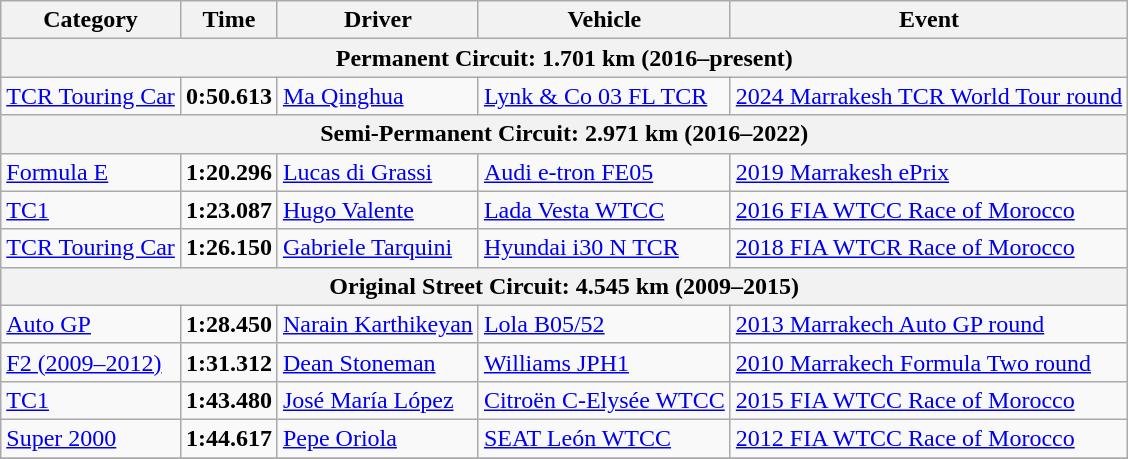<table class="wikitable">
<tr>
<th>Category</th>
<th>Time</th>
<th>Driver</th>
<th>Vehicle</th>
<th>Event</th>
</tr>
<tr>
<th colspan=5>Permanent Circuit: 1.701 km (2016–present)</th>
</tr>
<tr>
<td><a href='#'>TCR Touring Car</a></td>
<td><strong>0:50.613</strong></td>
<td><a href='#'>Ma Qinghua</a></td>
<td><a href='#'>Lynk & Co 03 FL TCR</a></td>
<td><a href='#'>2024 Marrakesh TCR World Tour round</a></td>
</tr>
<tr>
<th colspan=5>Semi-Permanent Circuit: 2.971 km (2016–2022)</th>
</tr>
<tr>
<td><a href='#'>Formula E</a></td>
<td><strong>1:20.296</strong></td>
<td><a href='#'>Lucas di Grassi</a></td>
<td><a href='#'>Audi e-tron FE05</a></td>
<td><a href='#'>2019 Marrakesh ePrix</a></td>
</tr>
<tr>
<td><a href='#'>TC1</a></td>
<td><strong>1:23.087</strong></td>
<td><a href='#'>Hugo Valente</a></td>
<td><a href='#'>Lada Vesta WTCC</a></td>
<td><a href='#'>2016 FIA WTCC Race of Morocco</a></td>
</tr>
<tr ->
<td><a href='#'>TCR Touring Car</a></td>
<td><strong>1:26.150</strong></td>
<td><a href='#'>Gabriele Tarquini</a></td>
<td><a href='#'>Hyundai i30 N TCR</a></td>
<td><a href='#'>2018 FIA WTCR Race of Morocco</a></td>
</tr>
<tr>
<th colspan=5>Original Street Circuit: 4.545 km (2009–2015)</th>
</tr>
<tr>
<td><a href='#'>Auto GP</a></td>
<td><strong>1:28.450</strong></td>
<td><a href='#'>Narain Karthikeyan</a></td>
<td><a href='#'>Lola B05/52</a></td>
<td><a href='#'>2013 Marrakech Auto GP round</a></td>
</tr>
<tr>
<td><a href='#'>F2 (2009–2012)</a></td>
<td><strong>1:31.312</strong></td>
<td><a href='#'>Dean Stoneman</a></td>
<td><a href='#'>Williams JPH1</a></td>
<td><a href='#'>2010 Marrakech Formula Two round</a></td>
</tr>
<tr>
<td><a href='#'>TC1</a></td>
<td><strong>1:43.480</strong></td>
<td><a href='#'>José María López</a></td>
<td><a href='#'>Citroën C-Elysée WTCC</a></td>
<td><a href='#'>2015 FIA WTCC Race of Morocco</a></td>
</tr>
<tr>
<td><a href='#'>Super 2000</a></td>
<td><strong>1:44.617</strong></td>
<td><a href='#'>Pepe Oriola</a></td>
<td><a href='#'>SEAT León WTCC</a></td>
<td><a href='#'>2012 FIA WTCC Race of Morocco</a></td>
</tr>
<tr>
</tr>
</table>
